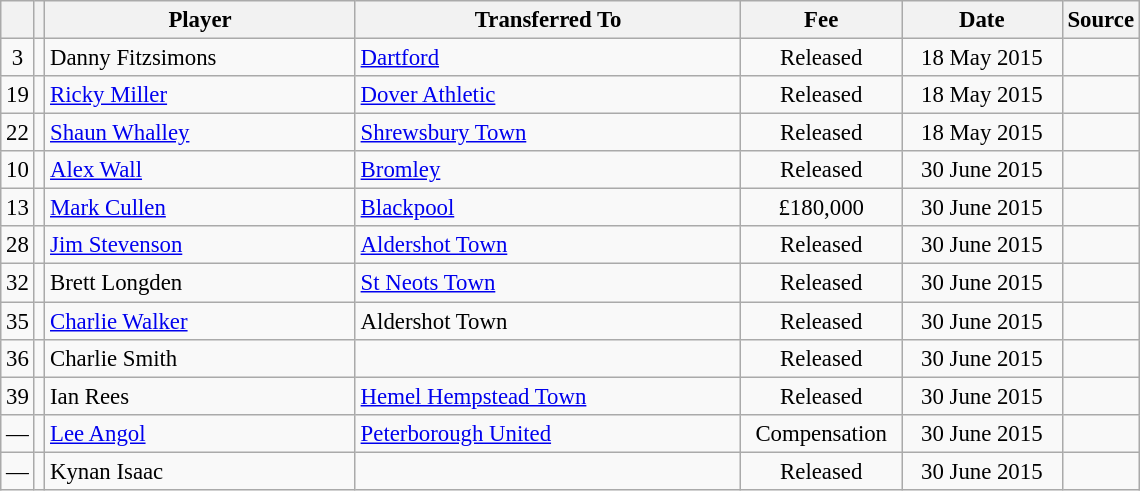<table class="wikitable plainrowheaders sortable" style="font-size:95%">
<tr>
<th></th>
<th></th>
<th scope="col" style="width:200px;">Player</th>
<th scope="col" style="width:250px;">Transferred To</th>
<th scope="col" style="width:100px;">Fee</th>
<th scope="col" style="width:100px;">Date</th>
<th>Source</th>
</tr>
<tr>
<td align=center>3</td>
<td align=center></td>
<td> Danny Fitzsimons</td>
<td> <a href='#'>Dartford</a></td>
<td align=center>Released</td>
<td align=center>18 May 2015</td>
<td align=center></td>
</tr>
<tr>
<td align=center>19</td>
<td align=center></td>
<td> <a href='#'>Ricky Miller</a></td>
<td> <a href='#'>Dover Athletic</a></td>
<td align=center>Released</td>
<td align=center>18 May 2015</td>
<td align=center></td>
</tr>
<tr>
<td align=center>22</td>
<td align=center></td>
<td> <a href='#'>Shaun Whalley</a></td>
<td> <a href='#'>Shrewsbury Town</a></td>
<td align=center>Released</td>
<td align=center>18 May 2015</td>
<td align=center></td>
</tr>
<tr>
<td align=center>10</td>
<td align=center></td>
<td> <a href='#'>Alex Wall</a></td>
<td> <a href='#'>Bromley</a></td>
<td align=center>Released</td>
<td align=center>30 June 2015</td>
<td align=center></td>
</tr>
<tr>
<td align=center>13</td>
<td align=center></td>
<td> <a href='#'>Mark Cullen</a></td>
<td> <a href='#'>Blackpool</a></td>
<td align=center>£180,000</td>
<td align=center>30 June 2015</td>
<td align=center></td>
</tr>
<tr>
<td align=center>28</td>
<td align=center></td>
<td> <a href='#'>Jim Stevenson</a></td>
<td> <a href='#'>Aldershot Town</a></td>
<td align=center>Released</td>
<td align=center>30 June 2015</td>
<td align=center></td>
</tr>
<tr>
<td align=center>32</td>
<td align=center></td>
<td> Brett Longden</td>
<td> <a href='#'>St Neots Town</a></td>
<td align=center>Released</td>
<td align=center>30 June 2015</td>
<td align=center></td>
</tr>
<tr>
<td align=center>35</td>
<td align=center></td>
<td> <a href='#'>Charlie Walker</a></td>
<td> Aldershot Town</td>
<td align=center>Released</td>
<td align=center>30 June 2015</td>
<td align=center></td>
</tr>
<tr>
<td align=center>36</td>
<td align=center></td>
<td> Charlie Smith</td>
<td></td>
<td align=center>Released</td>
<td align=center>30 June 2015</td>
<td align=center></td>
</tr>
<tr>
<td align=center>39</td>
<td align=center></td>
<td> Ian Rees</td>
<td> <a href='#'>Hemel Hempstead Town</a></td>
<td align=center>Released</td>
<td align=center>30 June 2015</td>
<td align=center></td>
</tr>
<tr>
<td align=center>—</td>
<td align=center></td>
<td> <a href='#'>Lee Angol</a></td>
<td> <a href='#'>Peterborough United</a></td>
<td align=center>Compensation</td>
<td align=center>30 June 2015</td>
<td align=center></td>
</tr>
<tr>
<td align=center>—</td>
<td align=center></td>
<td> Kynan Isaac</td>
<td></td>
<td align=center>Released</td>
<td align=center>30 June 2015</td>
<td align=center></td>
</tr>
</table>
